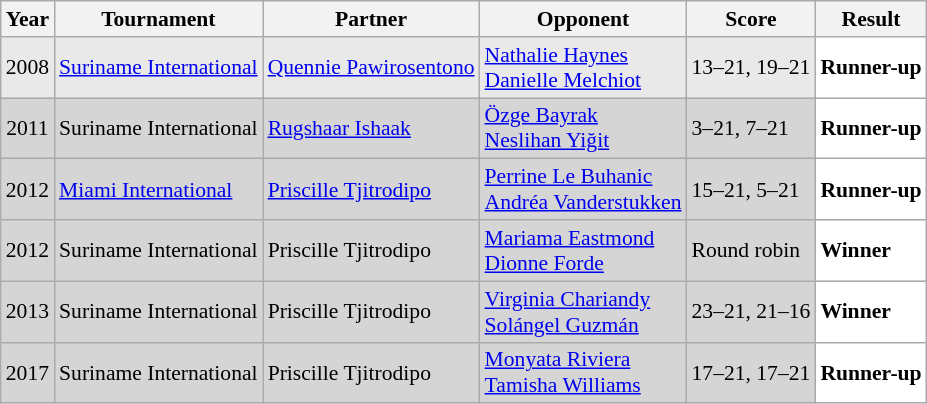<table class="sortable wikitable" style="font-size: 90%;">
<tr>
<th>Year</th>
<th>Tournament</th>
<th>Partner</th>
<th>Opponent</th>
<th>Score</th>
<th>Result</th>
</tr>
<tr style="background:#E9E9E9">
<td align="center">2008</td>
<td align="left"><a href='#'>Suriname International</a></td>
<td align="left"> <a href='#'>Quennie Pawirosentono</a></td>
<td align="left"> <a href='#'>Nathalie Haynes</a><br> <a href='#'>Danielle Melchiot</a></td>
<td align="left">13–21, 19–21</td>
<td style="text-align:left; background:white"> <strong>Runner-up</strong></td>
</tr>
<tr style="background:#D5D5D5">
<td align="center">2011</td>
<td align="left">Suriname International</td>
<td align="left"> <a href='#'>Rugshaar Ishaak</a></td>
<td align="left"> <a href='#'>Özge Bayrak</a><br> <a href='#'>Neslihan Yiğit</a></td>
<td align="left">3–21, 7–21</td>
<td style="text-align:left; background:white"> <strong>Runner-up</strong></td>
</tr>
<tr style="background:#D5D5D5">
<td align="center">2012</td>
<td align="left"><a href='#'>Miami International</a></td>
<td align="left"> <a href='#'>Priscille Tjitrodipo</a></td>
<td align="left"> <a href='#'>Perrine Le Buhanic</a><br> <a href='#'>Andréa Vanderstukken</a></td>
<td align="left">15–21, 5–21</td>
<td style="text-align:left; background:white"> <strong>Runner-up</strong></td>
</tr>
<tr style="background:#D5D5D5">
<td align="center">2012</td>
<td align="left">Suriname International</td>
<td align="left"> Priscille Tjitrodipo</td>
<td align="left"> <a href='#'>Mariama Eastmond</a><br> <a href='#'>Dionne Forde</a></td>
<td align="left">Round robin</td>
<td style="text-align:left; background:white"> <strong>Winner</strong></td>
</tr>
<tr style="background:#D5D5D5">
<td align="center">2013</td>
<td align="left">Suriname International</td>
<td align="left"> Priscille Tjitrodipo</td>
<td align="left"> <a href='#'>Virginia Chariandy</a><br> <a href='#'>Solángel Guzmán</a></td>
<td align="left">23–21, 21–16</td>
<td style="text-align:left; background:white"> <strong>Winner</strong></td>
</tr>
<tr style="background:#D5D5D5">
<td align="center">2017</td>
<td align="left">Suriname International</td>
<td align="left"> Priscille Tjitrodipo</td>
<td align="left"> <a href='#'>Monyata Riviera</a><br> <a href='#'>Tamisha Williams</a></td>
<td align="left">17–21, 17–21</td>
<td style="text-align:left; background:white"> <strong>Runner-up</strong></td>
</tr>
</table>
